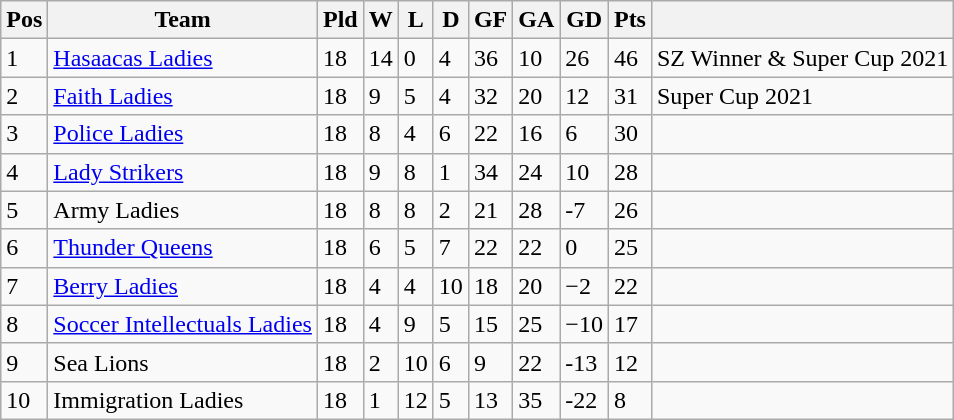<table class="wikitable">
<tr>
<th>Pos</th>
<th>Team</th>
<th>Pld</th>
<th>W</th>
<th>L</th>
<th>D</th>
<th>GF</th>
<th>GA</th>
<th>GD</th>
<th>Pts</th>
<th></th>
</tr>
<tr>
<td>1</td>
<td><a href='#'>Hasaacas Ladies</a></td>
<td>18</td>
<td>14</td>
<td>0</td>
<td>4</td>
<td>36</td>
<td>10</td>
<td>26</td>
<td>46</td>
<td>SZ Winner & Super Cup 2021</td>
</tr>
<tr>
<td>2</td>
<td><a href='#'>Faith Ladies</a></td>
<td>18</td>
<td>9</td>
<td>5</td>
<td>4</td>
<td>32</td>
<td>20</td>
<td>12</td>
<td>31</td>
<td>Super Cup 2021</td>
</tr>
<tr>
<td>3</td>
<td><a href='#'>Police Ladies</a></td>
<td>18</td>
<td>8</td>
<td>4</td>
<td>6</td>
<td>22</td>
<td>16</td>
<td>6</td>
<td>30</td>
<td></td>
</tr>
<tr>
<td>4</td>
<td><a href='#'>Lady Strikers</a></td>
<td>18</td>
<td>9</td>
<td>8</td>
<td>1</td>
<td>34</td>
<td>24</td>
<td>10</td>
<td>28</td>
<td></td>
</tr>
<tr>
<td>5</td>
<td>Army Ladies</td>
<td>18</td>
<td>8</td>
<td>8</td>
<td>2</td>
<td>21</td>
<td>28</td>
<td>-7</td>
<td>26</td>
<td></td>
</tr>
<tr>
<td>6</td>
<td><a href='#'>Thunder Queens</a></td>
<td>18</td>
<td>6</td>
<td>5</td>
<td>7</td>
<td>22</td>
<td>22</td>
<td>0</td>
<td>25</td>
<td></td>
</tr>
<tr>
<td>7</td>
<td><a href='#'>Berry Ladies</a></td>
<td>18</td>
<td>4</td>
<td>4</td>
<td>10</td>
<td>18</td>
<td>20</td>
<td>−2</td>
<td>22</td>
<td></td>
</tr>
<tr>
<td>8</td>
<td><a href='#'>Soccer Intellectuals Ladies</a></td>
<td>18</td>
<td>4</td>
<td>9</td>
<td>5</td>
<td>15</td>
<td>25</td>
<td>−10</td>
<td>17</td>
<td></td>
</tr>
<tr>
<td>9</td>
<td>Sea Lions</td>
<td>18</td>
<td>2</td>
<td>10</td>
<td>6</td>
<td>9</td>
<td>22</td>
<td>-13</td>
<td>12</td>
<td></td>
</tr>
<tr>
<td>10</td>
<td>Immigration Ladies</td>
<td>18</td>
<td>1</td>
<td>12</td>
<td>5</td>
<td>13</td>
<td>35</td>
<td>-22</td>
<td>8</td>
<td></td>
</tr>
</table>
